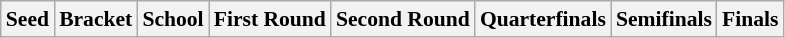<table class="sortable wikitable" style="white-space:nowrap; font-size:90%;">
<tr>
<th>Seed</th>
<th>Bracket</th>
<th>School</th>
<th>First Round</th>
<th>Second Round</th>
<th>Quarterfinals</th>
<th>Semifinals</th>
<th>Finals</th>
</tr>
</table>
